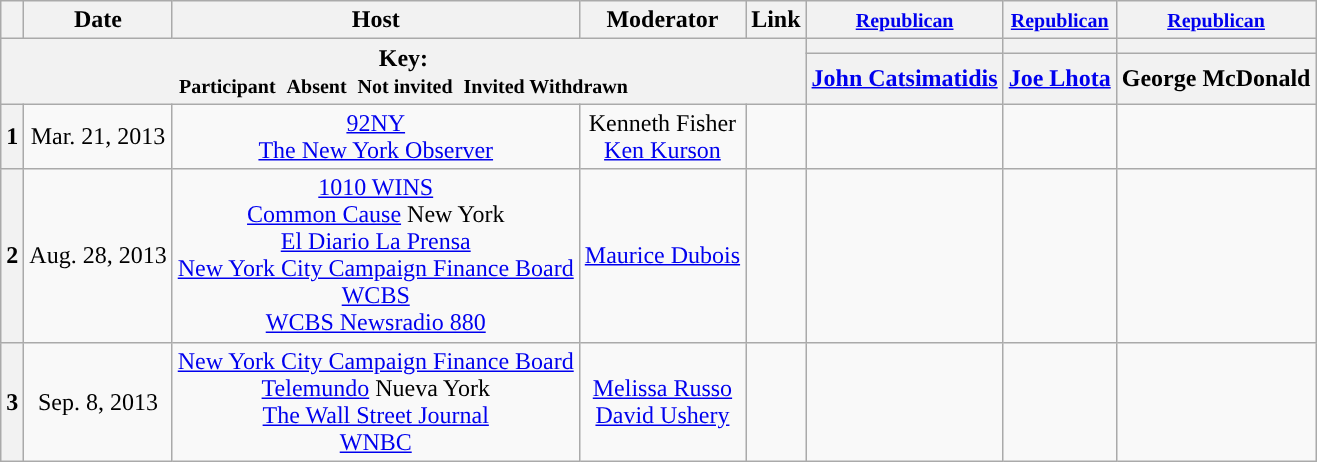<table class="wikitable" style="text-align:center;">
<tr>
<th scope="col"></th>
<th scope="col">Date</th>
<th scope="col">Host</th>
<th scope="col">Moderator</th>
<th scope="col">Link</th>
<th scope="col"><small><a href='#'>Republican</a></small></th>
<th scope="col"><small><a href='#'>Republican</a></small></th>
<th scope="col"><small><a href='#'>Republican</a></small></th>
</tr>
<tr>
<th colspan="5" rowspan="2">Key:<br> <small>Participant </small>  <small>Absent </small>  <small>Not invited </small>  <small>Invited  Withdrawn</small></th>
<th scope="col" style="background:"></th>
<th scope="col" style="background:"></th>
<th scope="col" style="background:"></th>
</tr>
<tr>
<th scope="col"><a href='#'>John Catsimatidis</a></th>
<th scope="col"><a href='#'>Joe Lhota</a></th>
<th scope="col">George McDonald</th>
</tr>
<tr>
<th>1</th>
<td style="white-space:nowrap;">Mar. 21, 2013</td>
<td style="white-space:nowrap;"><a href='#'>92NY</a><br><a href='#'>The New York Observer</a></td>
<td style="white-space:nowrap;">Kenneth Fisher<br><a href='#'>Ken Kurson</a></td>
<td style="white-space:nowrap;"></td>
<td></td>
<td></td>
<td></td>
</tr>
<tr>
<th>2</th>
<td style="white-space:nowrap;">Aug. 28, 2013</td>
<td style="white-space:nowrap;"><a href='#'>1010 WINS</a><br><a href='#'>Common Cause</a> New York<br><a href='#'>El Diario La Prensa</a><br><a href='#'>New York City Campaign Finance Board</a><br><a href='#'>WCBS</a><br><a href='#'>WCBS Newsradio 880</a></td>
<td style="white-space:nowrap;"><a href='#'>Maurice Dubois</a></td>
<td style="white-space:nowrap;"></td>
<td></td>
<td></td>
<td></td>
</tr>
<tr>
<th>3</th>
<td style="white-space:nowrap;">Sep. 8, 2013</td>
<td style="white-space:nowrap;"><a href='#'>New York City Campaign Finance Board</a><br><a href='#'>Telemundo</a> Nueva York<br><a href='#'>The Wall Street Journal</a><br><a href='#'>WNBC</a></td>
<td style="white-space:nowrap;"><a href='#'>Melissa Russo</a><br><a href='#'>David Ushery</a></td>
<td style="white-space:nowrap;"></td>
<td></td>
<td></td>
<td></td>
</tr>
</table>
